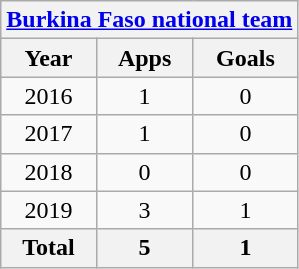<table class="wikitable" style="text-align:center">
<tr>
<th colspan=3><a href='#'>Burkina Faso national team</a></th>
</tr>
<tr>
<th>Year</th>
<th>Apps</th>
<th>Goals</th>
</tr>
<tr>
<td>2016</td>
<td>1</td>
<td>0</td>
</tr>
<tr>
<td>2017</td>
<td>1</td>
<td>0</td>
</tr>
<tr>
<td>2018</td>
<td>0</td>
<td>0</td>
</tr>
<tr>
<td>2019</td>
<td>3</td>
<td>1</td>
</tr>
<tr>
<th>Total</th>
<th>5</th>
<th>1</th>
</tr>
</table>
